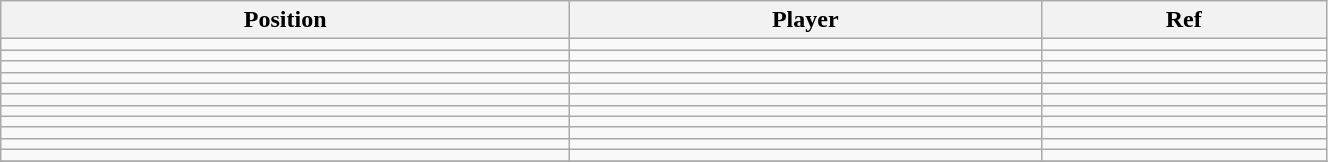<table class="wikitable sortable" style="width:70%; text-align:center; font-size:100%; text-align:left;">
<tr>
<th><strong>Position</strong></th>
<th><strong>Player</strong></th>
<th><strong>Ref</strong></th>
</tr>
<tr>
<td></td>
<td></td>
<td></td>
</tr>
<tr>
<td></td>
<td></td>
<td></td>
</tr>
<tr>
<td></td>
<td></td>
<td></td>
</tr>
<tr>
<td></td>
<td></td>
<td></td>
</tr>
<tr>
<td></td>
<td></td>
<td></td>
</tr>
<tr>
<td></td>
<td></td>
<td></td>
</tr>
<tr>
<td></td>
<td></td>
<td></td>
</tr>
<tr>
<td></td>
<td></td>
<td></td>
</tr>
<tr>
<td></td>
<td></td>
<td></td>
</tr>
<tr>
<td></td>
<td></td>
<td></td>
</tr>
<tr>
<td></td>
<td></td>
<td></td>
</tr>
<tr>
</tr>
</table>
